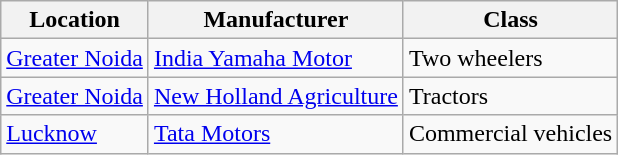<table class="wikitable sortable" border="1">
<tr>
<th>Location</th>
<th>Manufacturer</th>
<th>Class</th>
</tr>
<tr>
<td><a href='#'>Greater Noida</a></td>
<td><a href='#'>India Yamaha Motor</a></td>
<td>Two wheelers</td>
</tr>
<tr>
<td><a href='#'>Greater Noida</a></td>
<td><a href='#'>New Holland Agriculture</a></td>
<td>Tractors</td>
</tr>
<tr>
<td><a href='#'>Lucknow</a></td>
<td><a href='#'>Tata Motors</a></td>
<td>Commercial vehicles</td>
</tr>
</table>
